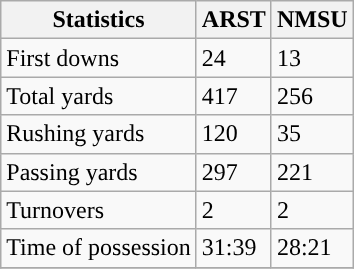<table class="wikitable" style="float: left;">
<tr>
<th>Statistics</th>
<th>ARST</th>
<th>NMSU</th>
</tr>
<tr>
<td>First downs</td>
<td>24</td>
<td>13</td>
</tr>
<tr>
<td>Total yards</td>
<td>417</td>
<td>256</td>
</tr>
<tr>
<td>Rushing yards</td>
<td>120</td>
<td>35</td>
</tr>
<tr>
<td>Passing yards</td>
<td>297</td>
<td>221</td>
</tr>
<tr>
<td>Turnovers</td>
<td>2</td>
<td>2</td>
</tr>
<tr>
<td>Time of possession</td>
<td>31:39</td>
<td>28:21</td>
</tr>
<tr>
</tr>
</table>
